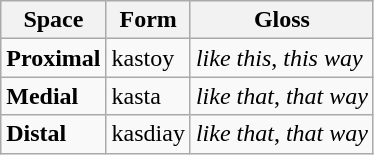<table class="wikitable" style="margin:auto:" align="center" style="text-align:center">
<tr>
<th>Space</th>
<th>Form</th>
<th>Gloss</th>
</tr>
<tr>
<td><strong>Proximal</strong></td>
<td>kastoy</td>
<td><em>like this</em>, <em>this way</em></td>
</tr>
<tr>
<td><strong>Medial</strong></td>
<td>kasta</td>
<td><em>like that</em>, <em>that way</em></td>
</tr>
<tr>
<td><strong>Distal</strong></td>
<td>kasdiay</td>
<td><em>like that</em>, <em>that way</em></td>
</tr>
</table>
